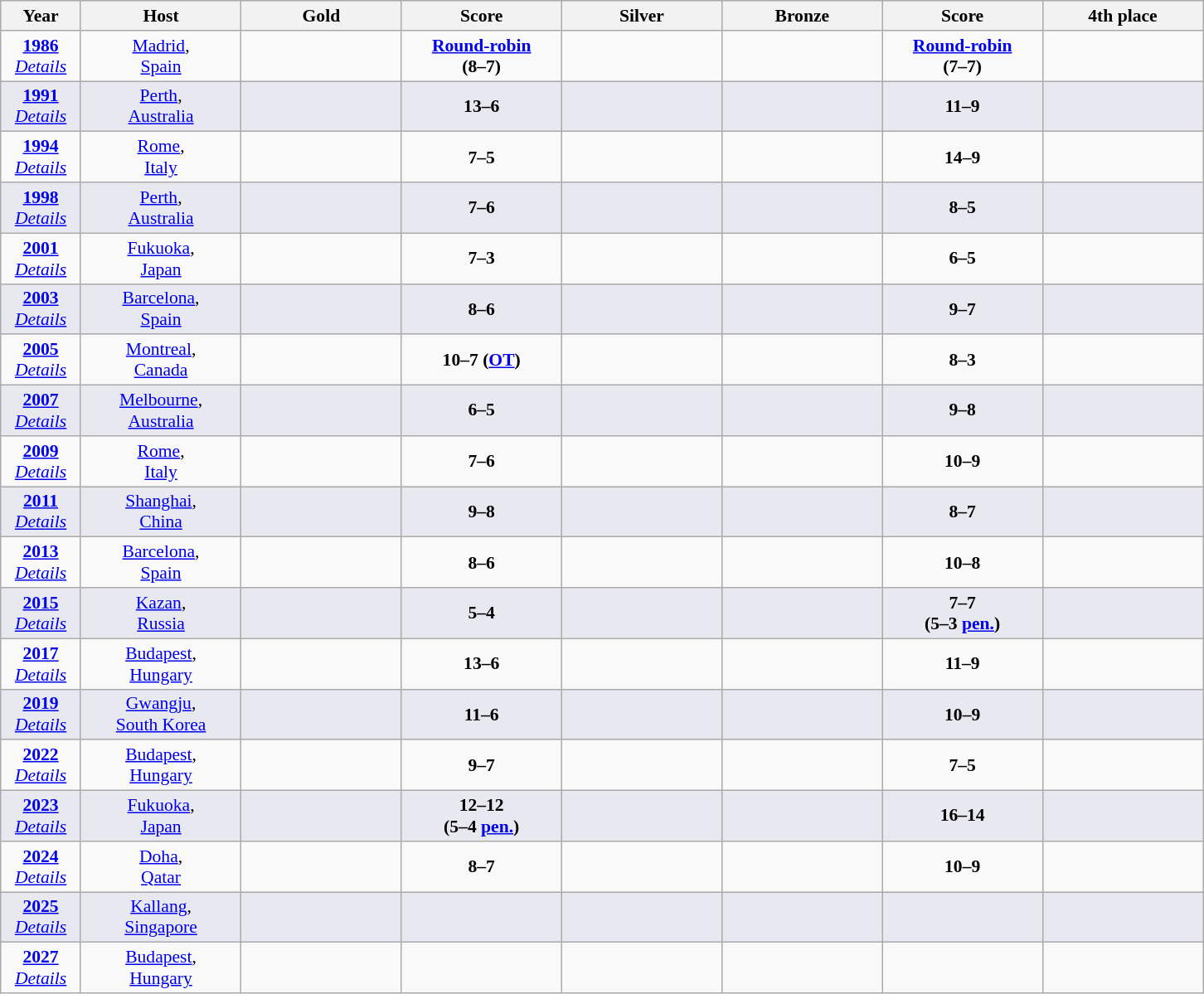<table class=wikitable style="border:1px solid #AAAAAA;font-size:90%">
<tr style="background: #efefef;">
<th width=5%>Year</th>
<th width=10%>Host</th>
<th width=10%>Gold</th>
<th width=10%>Score</th>
<th width=10%>Silver</th>
<th width=10%>Bronze</th>
<th width=10%>Score</th>
<th width=10%>4th place</th>
</tr>
<tr align=center>
<td><strong><a href='#'>1986</a></strong><br><em><a href='#'>Details</a></em></td>
<td><a href='#'>Madrid</a>,<br><a href='#'>Spain</a></td>
<td><strong></strong></td>
<td><a href='#'><strong>Round-robin</strong></a><br><strong>(8–7)</strong></td>
<td></td>
<td></td>
<td><a href='#'><strong>Round-robin</strong></a><br><strong>(7–7)</strong></td>
<td></td>
</tr>
<tr align=center bgcolor=#E8E8F0>
<td><strong><a href='#'>1991</a></strong><br><em><a href='#'>Details</a></em></td>
<td><a href='#'>Perth</a>,<br><a href='#'>Australia</a></td>
<td><strong></strong></td>
<td><strong>13–6</strong></td>
<td></td>
<td></td>
<td><strong>11–9</strong></td>
<td></td>
</tr>
<tr align=center>
<td><strong><a href='#'>1994</a></strong><br><em><a href='#'>Details</a></em></td>
<td><a href='#'>Rome</a>,<br><a href='#'>Italy</a></td>
<td><strong></strong></td>
<td><strong>7–5</strong></td>
<td></td>
<td></td>
<td><strong>14–9</strong></td>
<td></td>
</tr>
<tr align=center bgcolor=#E8E8F0>
<td><strong><a href='#'>1998</a></strong><br><em><a href='#'>Details</a></em></td>
<td><a href='#'>Perth</a>,<br><a href='#'>Australia</a></td>
<td><strong></strong></td>
<td><strong>7–6</strong></td>
<td></td>
<td></td>
<td><strong>8–5</strong></td>
<td></td>
</tr>
<tr align=center>
<td><strong><a href='#'>2001</a></strong><br><em><a href='#'>Details</a></em></td>
<td><a href='#'>Fukuoka</a>,<br><a href='#'>Japan</a></td>
<td><strong></strong></td>
<td><strong>7–3</strong></td>
<td></td>
<td></td>
<td><strong>6–5</strong></td>
<td></td>
</tr>
<tr align=center bgcolor=#E8E8F0>
<td><strong><a href='#'>2003</a></strong><br><em><a href='#'>Details</a></em></td>
<td><a href='#'>Barcelona</a>,<br><a href='#'>Spain</a></td>
<td><strong></strong></td>
<td><strong>8–6</strong></td>
<td></td>
<td></td>
<td><strong>9–7</strong></td>
<td></td>
</tr>
<tr align=center>
<td><strong><a href='#'>2005</a></strong><br><em><a href='#'>Details</a></em></td>
<td><a href='#'>Montreal</a>,<br><a href='#'>Canada</a></td>
<td><strong></strong></td>
<td><strong>10–7 (<a href='#'>OT</a>)</strong></td>
<td></td>
<td></td>
<td><strong>8–3</strong></td>
<td></td>
</tr>
<tr align=center bgcolor=#E8E8F0>
<td><strong><a href='#'>2007</a></strong><br><em><a href='#'>Details</a></em></td>
<td><a href='#'>Melbourne</a>,<br><a href='#'>Australia</a></td>
<td><strong></strong></td>
<td><strong>6–5</strong></td>
<td></td>
<td></td>
<td><strong>9–8</strong></td>
<td></td>
</tr>
<tr align=center>
<td><strong><a href='#'>2009</a></strong><br><em><a href='#'>Details</a></em></td>
<td><a href='#'>Rome</a>,<br><a href='#'>Italy</a></td>
<td><strong></strong></td>
<td><strong>7–6</strong></td>
<td></td>
<td></td>
<td><strong>10–9</strong></td>
<td></td>
</tr>
<tr align=center bgcolor=#E8E8F0>
<td><strong><a href='#'>2011</a></strong><br><em><a href='#'>Details</a></em></td>
<td><a href='#'>Shanghai</a>,<br><a href='#'>China</a></td>
<td><strong></strong></td>
<td><strong>9–8</strong></td>
<td></td>
<td></td>
<td><strong>8–7</strong></td>
<td></td>
</tr>
<tr align=center>
<td><strong><a href='#'>2013</a></strong><br><em><a href='#'>Details</a></em></td>
<td><a href='#'>Barcelona</a>,<br><a href='#'>Spain</a></td>
<td><strong></strong></td>
<td><strong>8–6</strong></td>
<td></td>
<td></td>
<td><strong>10–8</strong></td>
<td></td>
</tr>
<tr align=center bgcolor=#E8E8F0>
<td><strong><a href='#'>2015</a></strong><br><em><a href='#'>Details</a></em></td>
<td><a href='#'>Kazan</a>,<br><a href='#'>Russia</a></td>
<td><strong></strong></td>
<td><strong>5–4</strong></td>
<td></td>
<td></td>
<td><strong>7–7<br> (5–3 <a href='#'>pen.</a>)</strong></td>
<td></td>
</tr>
<tr align=center>
<td><strong><a href='#'>2017</a></strong><br><em><a href='#'>Details</a></em></td>
<td><a href='#'>Budapest</a>,<br><a href='#'>Hungary</a></td>
<td><strong></strong></td>
<td><strong>13–6</strong></td>
<td></td>
<td></td>
<td><strong>11–9</strong></td>
<td></td>
</tr>
<tr align=center bgcolor=#E8E8F0>
<td><strong><a href='#'>2019</a></strong><br><em><a href='#'>Details</a></em></td>
<td><a href='#'>Gwangju</a>,<br><a href='#'>South Korea</a></td>
<td><strong></strong></td>
<td><strong>11–6</strong></td>
<td></td>
<td></td>
<td><strong>10–9</strong></td>
<td></td>
</tr>
<tr align=center>
<td><strong><a href='#'>2022</a></strong><br><em><a href='#'>Details</a></em></td>
<td><a href='#'>Budapest</a>,<br><a href='#'>Hungary</a></td>
<td><strong></strong></td>
<td><strong>9–7</strong></td>
<td></td>
<td></td>
<td><strong>7–5</strong></td>
<td></td>
</tr>
<tr align=center bgcolor=#E8E8F0>
<td><strong><a href='#'>2023</a></strong><br><em><a href='#'>Details</a></em></td>
<td><a href='#'>Fukuoka</a>,<br><a href='#'>Japan</a></td>
<td><strong></strong></td>
<td><strong>12–12<br> (5–4 <a href='#'>pen.</a>)</strong></td>
<td></td>
<td></td>
<td><strong>16–14</strong></td>
<td></td>
</tr>
<tr align=center>
<td><strong><a href='#'>2024</a></strong><br><em><a href='#'>Details</a></em></td>
<td><a href='#'>Doha</a>,<br><a href='#'>Qatar</a></td>
<td><strong></strong></td>
<td><strong>8–7</strong></td>
<td></td>
<td></td>
<td><strong>10–9</strong></td>
<td></td>
</tr>
<tr align=center bgcolor=#E8E8F0>
<td><strong><a href='#'>2025</a></strong><br><em><a href='#'>Details</a></em></td>
<td><a href='#'>Kallang</a>,<br><a href='#'>Singapore</a></td>
<td></td>
<td></td>
<td></td>
<td></td>
<td></td>
<td></td>
</tr>
<tr align=center>
<td><strong><a href='#'>2027</a></strong><br><em><a href='#'>Details</a></em></td>
<td><a href='#'>Budapest</a>,<br><a href='#'>Hungary</a></td>
<td></td>
<td></td>
<td></td>
<td></td>
<td></td>
<td></td>
</tr>
</table>
